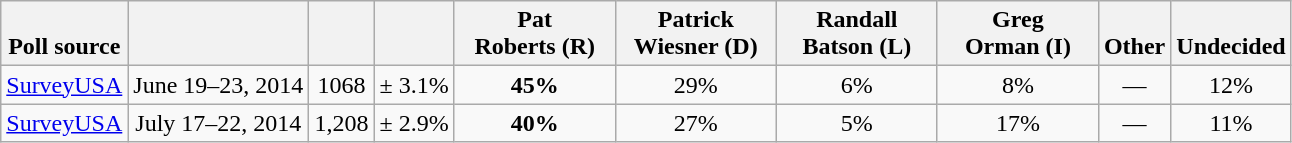<table class="wikitable" style="text-align:center">
<tr valign= bottom>
<th>Poll source</th>
<th></th>
<th></th>
<th></th>
<th style="width:100px;">Pat<br>Roberts (R)</th>
<th style="width:100px;">Patrick<br>Wiesner (D)</th>
<th style="width:100px;">Randall<br>Batson (L)</th>
<th style="width:100px;">Greg<br>Orman (I)</th>
<th>Other</th>
<th>Undecided</th>
</tr>
<tr>
<td align=left><a href='#'>SurveyUSA</a></td>
<td>June 19–23, 2014</td>
<td>1068</td>
<td>± 3.1%</td>
<td><strong>45%</strong></td>
<td>29%</td>
<td>6%</td>
<td>8%</td>
<td>—</td>
<td>12%</td>
</tr>
<tr>
<td align=left><a href='#'>SurveyUSA</a></td>
<td>July 17–22, 2014</td>
<td>1,208</td>
<td>± 2.9%</td>
<td><strong>40%</strong></td>
<td>27%</td>
<td>5%</td>
<td>17%</td>
<td>—</td>
<td>11%</td>
</tr>
</table>
